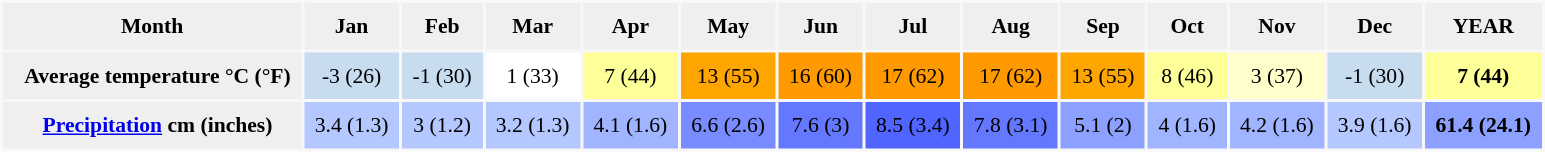<table class="toccolours" style="margin: 0;background:#f8f8f8;font-size:90%" cellpadding="7px" align="center">
<tr bgcolor=#efefef>
<th>Month</th>
<th>Jan</th>
<th>Feb</th>
<th>Mar</th>
<th>Apr</th>
<th>May</th>
<th>Jun</th>
<th>Jul</th>
<th>Aug</th>
<th>Sep</th>
<th>Oct</th>
<th>Nov</th>
<th>Dec</th>
<th>YEAR</th>
</tr>
<tr align="center" style="background:#efefef;">
<td style="background:#efefef;">  <strong>Average temperature °C (°F)</strong></td>
<td style="background:#C8DCF0;">-3 (26)</td>
<td style="background:#C8DCF0;">-1 (30)</td>
<td style="background:#ffffff;">1 (33)</td>
<td style="background:#ffff99;">7 (44)</td>
<td style="background:#ffa500;">13 (55)</td>
<td style="background:#ff9900;">16 (60)</td>
<td style="background:#ff9900;">17 (62)</td>
<td style="background:#ff9900;">17 (62)</td>
<td style="background:#ffa500;">13 (55)</td>
<td style="background:#ffff99;">8 (46)</td>
<td style="background:#ffffcc;">3 (37)</td>
<td style="background:#c8dcf0;">-1 (30)</td>
<td style="background:#ffff99;"><strong>7 (44)</strong></td>
</tr>
<tr align="center">
<td style="background:#efefef;">  <strong><a href='#'>Precipitation</a> cm (inches)</strong></td>
<td style="background:#b4c8ff;">3.4 (1.3)</td>
<td style="background:#b4c8ff;">3 (1.2)</td>
<td style="background:#b4c8ff;">3.2 (1.3)</td>
<td style="background:#a0b4ff;">4.1 (1.6)</td>
<td style="background:#788cff;">6.6 (2.6)</td>
<td style="background:#6478ff;">7.6 (3)</td>
<td style="background:#5064ff;">8.5 (3.4)</td>
<td style="background:#6478ff;">7.8 (3.1)</td>
<td style="background:#8ca0ff;">5.1 (2)</td>
<td style="background:#a0b4ff;">4 (1.6)</td>
<td style="background:#a0b4ff;">4.2 (1.6)</td>
<td style="background:#b4c8ff;">3.9 (1.6)</td>
<td style="background:#8ca0ff;"><strong>61.4 (24.1)</strong></td>
</tr>
</table>
